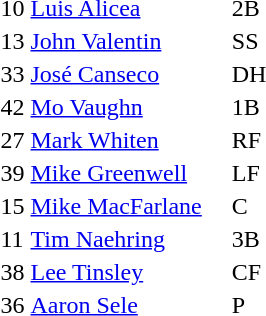<table>
<tr>
<td>10</td>
<td><a href='#'>Luis Alicea</a></td>
<td>2B</td>
</tr>
<tr>
<td>13</td>
<td><a href='#'>John Valentin</a></td>
<td>SS</td>
</tr>
<tr>
<td>33</td>
<td><a href='#'>José Canseco</a></td>
<td>DH</td>
</tr>
<tr>
<td>42</td>
<td><a href='#'>Mo Vaughn</a></td>
<td>1B</td>
</tr>
<tr>
<td>27</td>
<td><a href='#'>Mark Whiten</a></td>
<td>RF</td>
</tr>
<tr>
<td>39</td>
<td><a href='#'>Mike Greenwell</a></td>
<td>LF</td>
</tr>
<tr>
<td>15</td>
<td><a href='#'>Mike MacFarlane</a>    </td>
<td>C</td>
</tr>
<tr>
<td>11</td>
<td><a href='#'>Tim Naehring</a></td>
<td>3B</td>
</tr>
<tr>
<td>38</td>
<td><a href='#'>Lee Tinsley</a></td>
<td>CF</td>
</tr>
<tr>
<td>36</td>
<td><a href='#'>Aaron Sele</a></td>
<td>P</td>
</tr>
<tr>
</tr>
</table>
